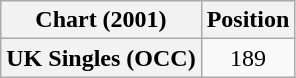<table class="wikitable plainrowheaders" style="text-align:center">
<tr>
<th scope="col">Chart (2001)</th>
<th scope="col">Position</th>
</tr>
<tr>
<th scope="row">UK Singles (OCC)</th>
<td>189</td>
</tr>
</table>
